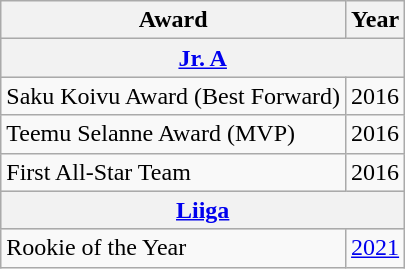<table class="wikitable">
<tr>
<th>Award</th>
<th>Year</th>
</tr>
<tr ALIGN="center" bgcolor="#e0e0e0">
<th colspan="3"><a href='#'>Jr. A</a></th>
</tr>
<tr>
<td>Saku Koivu Award (Best Forward)</td>
<td>2016</td>
</tr>
<tr>
<td>Teemu Selanne Award (MVP)</td>
<td>2016</td>
</tr>
<tr>
<td>First All-Star Team</td>
<td>2016</td>
</tr>
<tr ALIGN="center" bgcolor="#e0e0e0">
<th colspan="3"><a href='#'>Liiga</a></th>
</tr>
<tr>
<td>Rookie of the Year</td>
<td><a href='#'>2021</a></td>
</tr>
</table>
